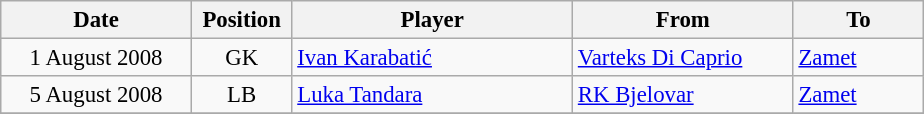<table class="wikitable" style="font-size:95%; text-align:center;">
<tr>
<th width=120>Date</th>
<th width=60>Position</th>
<th width=180>Player</th>
<th width=140>From</th>
<th width=80>To</th>
</tr>
<tr>
<td>1 August 2008</td>
<td>GK</td>
<td style="text-align:left;"> <a href='#'>Ivan Karabatić</a></td>
<td style="text-align:left;"> <a href='#'>Varteks Di Caprio</a></td>
<td style="text-align:left;"><a href='#'>Zamet</a></td>
</tr>
<tr>
<td>5 August 2008</td>
<td>LB</td>
<td style="text-align:left;"> <a href='#'>Luka Tandara</a></td>
<td style="text-align:left;"> <a href='#'>RK Bjelovar</a></td>
<td style="text-align:left;"><a href='#'>Zamet</a></td>
</tr>
<tr>
</tr>
</table>
